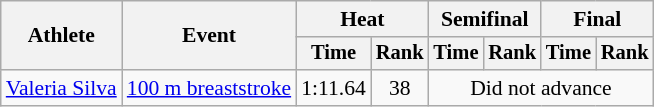<table class=wikitable style="font-size:90%">
<tr>
<th rowspan="2">Athlete</th>
<th rowspan="2">Event</th>
<th colspan="2">Heat</th>
<th colspan="2">Semifinal</th>
<th colspan="2">Final</th>
</tr>
<tr style="font-size:95%">
<th>Time</th>
<th>Rank</th>
<th>Time</th>
<th>Rank</th>
<th>Time</th>
<th>Rank</th>
</tr>
<tr align=center>
<td align=left><a href='#'>Valeria Silva</a></td>
<td align=left><a href='#'>100 m breaststroke</a></td>
<td>1:11.64</td>
<td>38</td>
<td colspan=4>Did not advance</td>
</tr>
</table>
